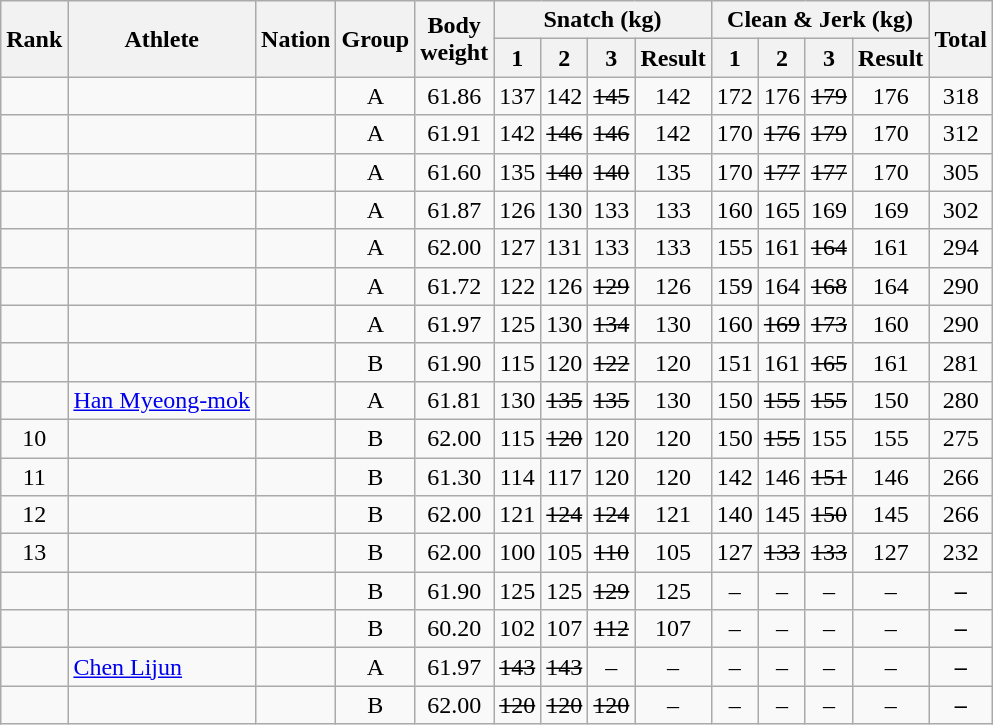<table class="wikitable sortable" style="text-align:center;">
<tr>
<th rowspan=2>Rank</th>
<th rowspan=2>Athlete</th>
<th rowspan=2>Nation</th>
<th rowspan=2>Group</th>
<th rowspan=2>Body<br>weight</th>
<th colspan=4>Snatch (kg)</th>
<th colspan=4>Clean & Jerk (kg)</th>
<th rowspan=2>Total</th>
</tr>
<tr>
<th>1</th>
<th>2</th>
<th>3</th>
<th>Result</th>
<th>1</th>
<th>2</th>
<th>3</th>
<th>Result</th>
</tr>
<tr>
<td></td>
<td align=left></td>
<td align=left></td>
<td>A</td>
<td>61.86</td>
<td>137</td>
<td>142</td>
<td><s>145</s></td>
<td>142</td>
<td>172</td>
<td>176</td>
<td><s>179</s></td>
<td>176</td>
<td>318</td>
</tr>
<tr>
<td></td>
<td align=left></td>
<td align=left></td>
<td>A</td>
<td>61.91</td>
<td>142</td>
<td><s>146</s></td>
<td><s>146</s></td>
<td>142</td>
<td>170</td>
<td><s>176</s></td>
<td><s>179</s></td>
<td>170</td>
<td>312</td>
</tr>
<tr>
<td></td>
<td align=left></td>
<td align=left></td>
<td>A</td>
<td>61.60</td>
<td>135</td>
<td><s>140</s></td>
<td><s>140</s></td>
<td>135</td>
<td>170</td>
<td><s>177</s></td>
<td><s>177</s></td>
<td>170</td>
<td>305</td>
</tr>
<tr>
<td></td>
<td align=left></td>
<td align=left></td>
<td>A</td>
<td>61.87</td>
<td>126</td>
<td>130</td>
<td>133</td>
<td>133</td>
<td>160</td>
<td>165</td>
<td>169</td>
<td>169</td>
<td>302</td>
</tr>
<tr>
<td></td>
<td align=left></td>
<td align=left></td>
<td>A</td>
<td>62.00</td>
<td>127</td>
<td>131</td>
<td>133</td>
<td>133</td>
<td>155</td>
<td>161</td>
<td><s>164</s></td>
<td>161</td>
<td>294</td>
</tr>
<tr>
<td></td>
<td align=left></td>
<td align=left></td>
<td>A</td>
<td>61.72</td>
<td>122</td>
<td>126</td>
<td><s>129</s></td>
<td>126</td>
<td>159</td>
<td>164</td>
<td><s>168</s></td>
<td>164</td>
<td>290</td>
</tr>
<tr>
<td></td>
<td align=left></td>
<td align=left></td>
<td>A</td>
<td>61.97</td>
<td>125</td>
<td>130</td>
<td><s>134</s></td>
<td>130</td>
<td>160</td>
<td><s>169</s></td>
<td><s>173</s></td>
<td>160</td>
<td>290</td>
</tr>
<tr>
<td></td>
<td align=left></td>
<td align=left></td>
<td>B</td>
<td>61.90</td>
<td>115</td>
<td>120</td>
<td><s>122</s></td>
<td>120</td>
<td>151</td>
<td>161</td>
<td><s>165</s></td>
<td>161</td>
<td>281</td>
</tr>
<tr>
<td></td>
<td align=left><a href='#'>Han Myeong-mok</a></td>
<td align=left></td>
<td>A</td>
<td>61.81</td>
<td>130</td>
<td><s>135</s></td>
<td><s>135</s></td>
<td>130</td>
<td>150</td>
<td><s>155</s></td>
<td><s>155</s></td>
<td>150</td>
<td>280</td>
</tr>
<tr>
<td>10</td>
<td align=left></td>
<td align=left></td>
<td>B</td>
<td>62.00</td>
<td>115</td>
<td><s>120</s></td>
<td>120</td>
<td>120</td>
<td>150</td>
<td><s>155</s></td>
<td>155</td>
<td>155</td>
<td>275</td>
</tr>
<tr>
<td>11</td>
<td align=left></td>
<td align=left></td>
<td>B</td>
<td>61.30</td>
<td>114</td>
<td>117</td>
<td>120</td>
<td>120</td>
<td>142</td>
<td>146</td>
<td><s>151</s></td>
<td>146</td>
<td>266</td>
</tr>
<tr>
<td>12</td>
<td align=left></td>
<td align=left></td>
<td>B</td>
<td>62.00</td>
<td>121</td>
<td><s>124</s></td>
<td><s>124</s></td>
<td>121</td>
<td>140</td>
<td>145</td>
<td><s>150</s></td>
<td>145</td>
<td>266</td>
</tr>
<tr>
<td>13</td>
<td align=left></td>
<td align=left></td>
<td>B</td>
<td>62.00</td>
<td>100</td>
<td>105</td>
<td><s>110</s></td>
<td>105</td>
<td>127</td>
<td><s>133</s></td>
<td><s>133</s></td>
<td>127</td>
<td>232</td>
</tr>
<tr>
<td></td>
<td align=left></td>
<td align=left></td>
<td>B</td>
<td>61.90</td>
<td>125</td>
<td>125</td>
<td><s>129</s></td>
<td>125</td>
<td>–</td>
<td>–</td>
<td>–</td>
<td>–</td>
<td><strong>–</strong></td>
</tr>
<tr>
<td></td>
<td align=left></td>
<td align=left></td>
<td>B</td>
<td>60.20</td>
<td>102</td>
<td>107</td>
<td><s>112</s></td>
<td>107</td>
<td>–</td>
<td>–</td>
<td>–</td>
<td>–</td>
<td><strong>–</strong></td>
</tr>
<tr>
<td></td>
<td align=left><a href='#'>Chen Lijun</a></td>
<td align=left></td>
<td>A</td>
<td>61.97</td>
<td><s>143</s></td>
<td><s>143</s></td>
<td>–</td>
<td>–</td>
<td>–</td>
<td>–</td>
<td>–</td>
<td>–</td>
<td><strong>–</strong></td>
</tr>
<tr>
<td></td>
<td align=left></td>
<td align=left></td>
<td>B</td>
<td>62.00</td>
<td><s>120</s></td>
<td><s>120</s></td>
<td><s>120</s></td>
<td>–</td>
<td>–</td>
<td>–</td>
<td>–</td>
<td>–</td>
<td><strong>–</strong></td>
</tr>
</table>
